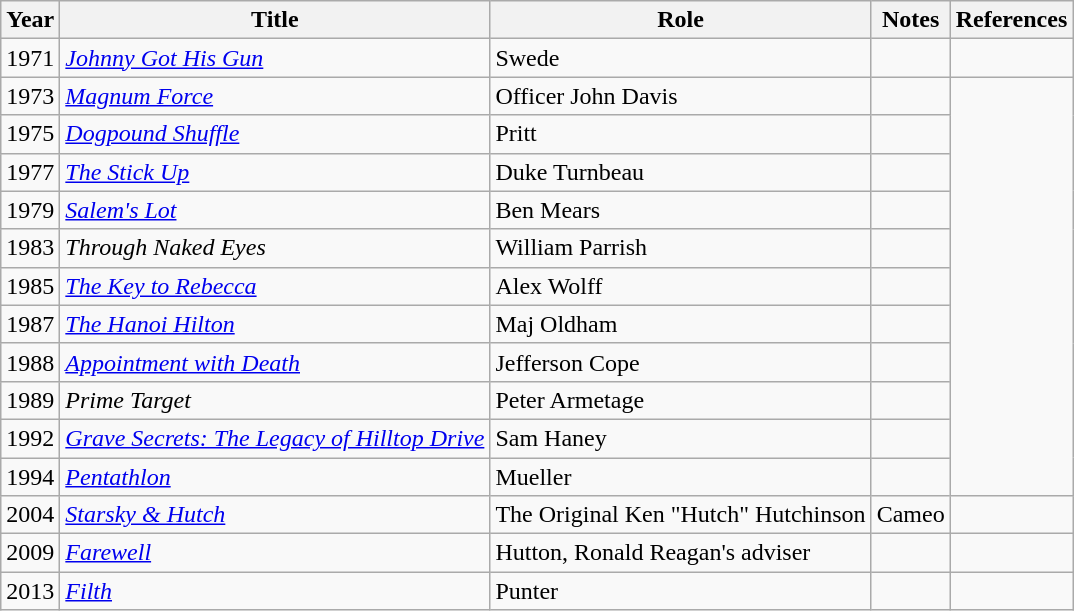<table class="wikitable">
<tr>
<th>Year</th>
<th>Title</th>
<th>Role</th>
<th>Notes</th>
<th>References</th>
</tr>
<tr>
<td>1971</td>
<td><em><a href='#'>Johnny Got His Gun</a></em></td>
<td>Swede</td>
<td></td>
<td></td>
</tr>
<tr>
<td>1973</td>
<td><em><a href='#'>Magnum Force</a></em></td>
<td>Officer John Davis</td>
<td></td>
<td rowspan="11"></td>
</tr>
<tr>
<td>1975</td>
<td><em><a href='#'>Dogpound Shuffle</a></em></td>
<td>Pritt</td>
<td></td>
</tr>
<tr>
<td>1977</td>
<td><em><a href='#'>The Stick Up</a></em></td>
<td>Duke Turnbeau</td>
<td></td>
</tr>
<tr>
<td>1979</td>
<td><em><a href='#'>Salem's Lot</a></em></td>
<td>Ben Mears</td>
<td></td>
</tr>
<tr>
<td>1983</td>
<td><em>Through Naked Eyes</em></td>
<td>William Parrish</td>
<td></td>
</tr>
<tr>
<td>1985</td>
<td><em><a href='#'>The Key to Rebecca</a></em></td>
<td>Alex Wolff</td>
<td></td>
</tr>
<tr>
<td>1987</td>
<td><em><a href='#'>The Hanoi Hilton</a></em></td>
<td>Maj Oldham</td>
<td></td>
</tr>
<tr>
<td>1988</td>
<td><em><a href='#'>Appointment with Death</a></em></td>
<td>Jefferson Cope</td>
<td></td>
</tr>
<tr>
<td>1989</td>
<td><em>Prime Target</em></td>
<td>Peter Armetage</td>
<td></td>
</tr>
<tr>
<td>1992</td>
<td><em><a href='#'>Grave Secrets: The Legacy of Hilltop Drive</a></em></td>
<td>Sam Haney</td>
<td></td>
</tr>
<tr>
<td>1994</td>
<td><em><a href='#'>Pentathlon</a></em></td>
<td>Mueller</td>
<td></td>
</tr>
<tr>
<td>2004</td>
<td><em><a href='#'>Starsky & Hutch</a></em></td>
<td>The Original Ken "Hutch" Hutchinson</td>
<td>Cameo</td>
<td></td>
</tr>
<tr>
<td>2009</td>
<td><em><a href='#'>Farewell</a></em></td>
<td>Hutton, Ronald Reagan's adviser</td>
<td></td>
<td></td>
</tr>
<tr>
<td>2013</td>
<td><em><a href='#'>Filth</a></em></td>
<td>Punter</td>
<td></td>
<td></td>
</tr>
</table>
